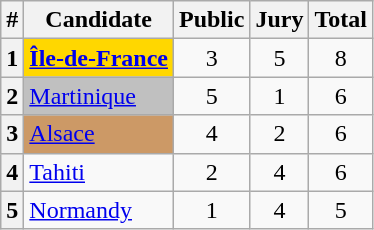<table class="wikitable sortable" style="text-align:center;">
<tr>
<th>#</th>
<th>Candidate</th>
<th>Public</th>
<th>Jury</th>
<th>Total</th>
</tr>
<tr>
<th>1</th>
<td align=left bgcolor=gold><strong> <a href='#'>Île-de-France</a></strong></td>
<td>3</td>
<td>5</td>
<td>8</td>
</tr>
<tr>
<th>2</th>
<td align=left bgcolor=silver> <a href='#'>Martinique</a></td>
<td>5</td>
<td>1</td>
<td>6</td>
</tr>
<tr>
<th>3</th>
<td align=left bgcolor=#cc9966> <a href='#'>Alsace</a></td>
<td>4</td>
<td>2</td>
<td>6</td>
</tr>
<tr>
<th>4</th>
<td align=left> <a href='#'>Tahiti</a></td>
<td>2</td>
<td>4</td>
<td>6</td>
</tr>
<tr>
<th>5</th>
<td align=left> <a href='#'>Normandy</a></td>
<td>1</td>
<td>4</td>
<td>5</td>
</tr>
</table>
